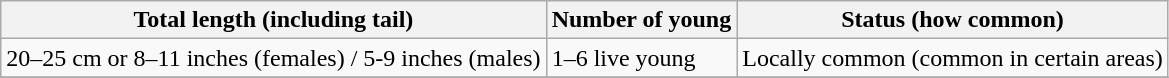<table class="wikitable" border="1">
<tr>
<th>Total length (including tail)</th>
<th>Number of young</th>
<th>Status (how common)</th>
</tr>
<tr>
<td>20–25 cm or 8–11 inches (females) / 5-9 inches (males)</td>
<td>1–6 live young</td>
<td>Locally common (common in certain areas)</td>
</tr>
<tr>
</tr>
</table>
